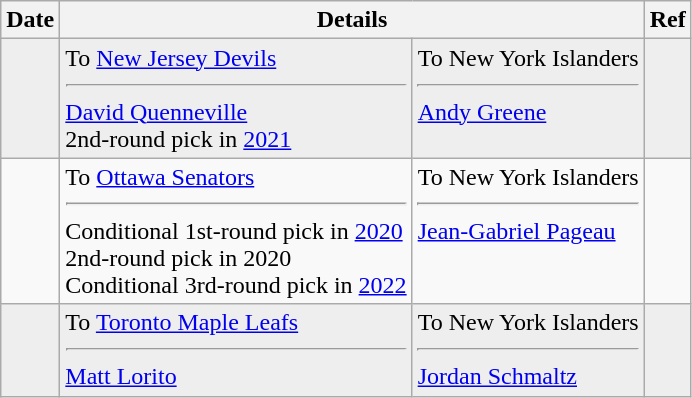<table class="wikitable">
<tr>
<th>Date</th>
<th colspan="2">Details</th>
<th>Ref</th>
</tr>
<tr style="background:#eee;">
<td></td>
<td valign="top">To <a href='#'>New Jersey Devils</a><hr><a href='#'>David Quenneville</a><br>2nd-round pick in <a href='#'>2021</a></td>
<td valign="top">To New York Islanders<hr><a href='#'>Andy Greene</a></td>
<td></td>
</tr>
<tr>
<td></td>
<td valign="top">To <a href='#'>Ottawa Senators</a><hr>Conditional 1st-round pick in <a href='#'>2020</a><br>2nd-round pick in 2020<br>Conditional 3rd-round pick in <a href='#'>2022</a></td>
<td valign="top">To New York Islanders<hr><a href='#'>Jean-Gabriel Pageau</a></td>
<td></td>
</tr>
<tr style="background:#eee;">
<td></td>
<td valign="top">To <a href='#'>Toronto Maple Leafs</a><hr><a href='#'>Matt Lorito</a></td>
<td valign="top">To New York Islanders<hr><a href='#'>Jordan Schmaltz</a></td>
<td></td>
</tr>
</table>
